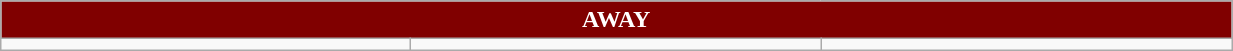<table class="wikitable collapsible collapsed" style="width:65%">
<tr>
<th colspan=7 ! style="color:white; background:maroon">AWAY</th>
</tr>
<tr>
<td></td>
<td></td>
<td></td>
</tr>
</table>
